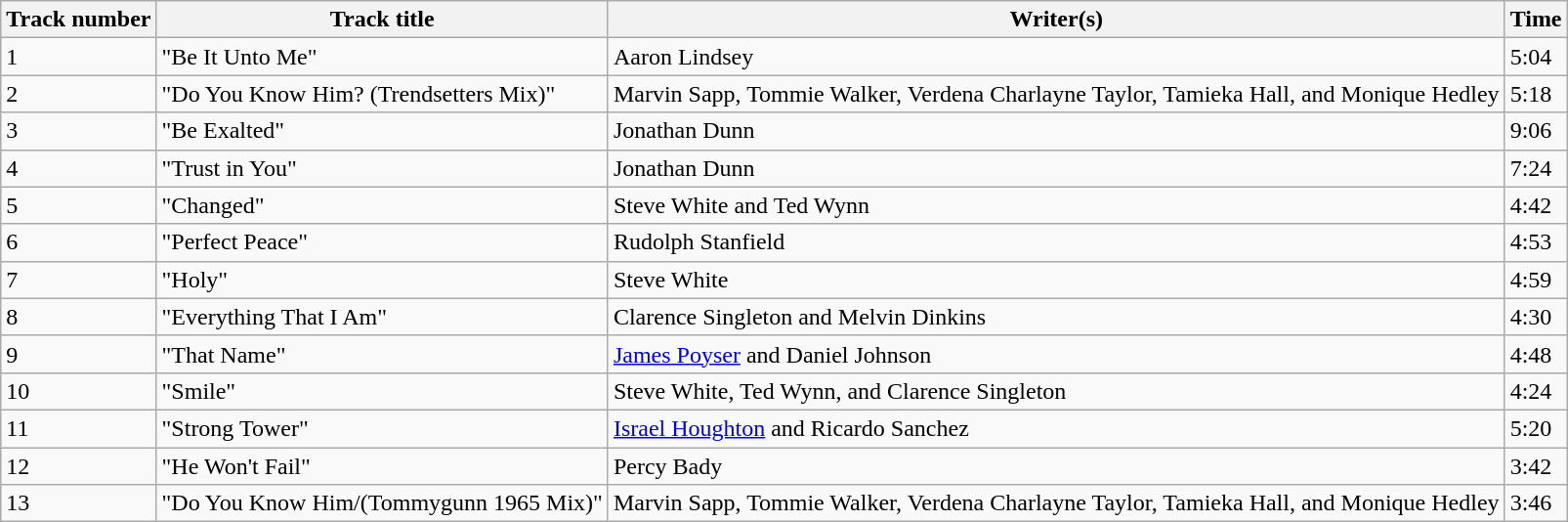<table class="wikitable">
<tr>
<th>Track number</th>
<th>Track title</th>
<th>Writer(s)</th>
<th>Time</th>
</tr>
<tr>
<td>1</td>
<td>"Be It Unto Me"</td>
<td>Aaron Lindsey</td>
<td>5:04</td>
</tr>
<tr>
<td>2</td>
<td>"Do You Know Him? (Trendsetters Mix)"</td>
<td>Marvin Sapp, Tommie Walker, Verdena Charlayne Taylor, Tamieka Hall, and Monique Hedley</td>
<td>5:18</td>
</tr>
<tr>
<td>3</td>
<td>"Be Exalted"</td>
<td>Jonathan Dunn</td>
<td>9:06</td>
</tr>
<tr>
<td>4</td>
<td>"Trust in You"</td>
<td>Jonathan Dunn</td>
<td>7:24</td>
</tr>
<tr>
<td>5</td>
<td>"Changed"</td>
<td>Steve White and Ted Wynn</td>
<td>4:42</td>
</tr>
<tr>
<td>6</td>
<td>"Perfect Peace"</td>
<td>Rudolph Stanfield</td>
<td>4:53</td>
</tr>
<tr>
<td>7</td>
<td>"Holy"</td>
<td>Steve White</td>
<td>4:59</td>
</tr>
<tr>
<td>8</td>
<td>"Everything That I Am"</td>
<td>Clarence Singleton and Melvin Dinkins</td>
<td>4:30</td>
</tr>
<tr>
<td>9</td>
<td>"That Name"</td>
<td><a href='#'>James Poyser</a> and Daniel Johnson</td>
<td>4:48</td>
</tr>
<tr>
<td>10</td>
<td>"Smile"</td>
<td>Steve White, Ted Wynn, and Clarence Singleton</td>
<td>4:24</td>
</tr>
<tr>
<td>11</td>
<td>"Strong Tower"</td>
<td><a href='#'>Israel Houghton</a> and Ricardo Sanchez</td>
<td>5:20</td>
</tr>
<tr>
<td>12</td>
<td>"He Won't Fail"</td>
<td>Percy Bady</td>
<td>3:42</td>
</tr>
<tr>
<td>13</td>
<td>"Do You Know Him/(Tommygunn 1965 Mix)"</td>
<td>Marvin Sapp, Tommie Walker, Verdena Charlayne Taylor, Tamieka Hall, and Monique Hedley</td>
<td>3:46</td>
</tr>
</table>
